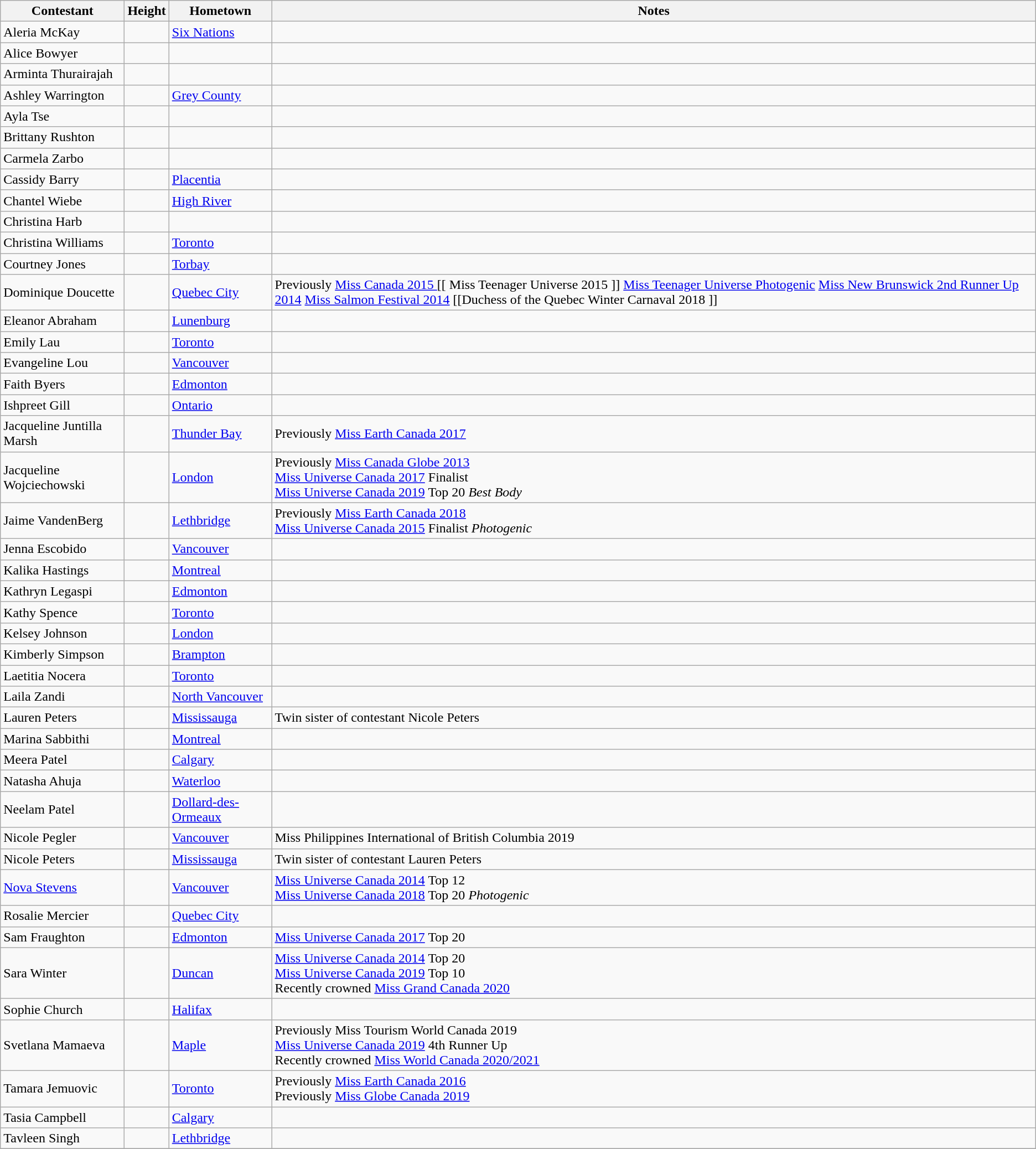<table class="sortable wikitable">
<tr>
<th>Contestant</th>
<th>Height</th>
<th>Hometown</th>
<th>Notes</th>
</tr>
<tr>
<td>Aleria McKay</td>
<td></td>
<td><a href='#'>Six Nations</a></td>
<td></td>
</tr>
<tr>
<td>Alice Bowyer</td>
<td></td>
<td></td>
<td></td>
</tr>
<tr>
<td>Arminta Thurairajah</td>
<td></td>
<td></td>
<td></td>
</tr>
<tr>
<td>Ashley Warrington</td>
<td></td>
<td> <a href='#'>Grey County</a></td>
<td></td>
</tr>
<tr>
<td>Ayla Tse</td>
<td></td>
<td></td>
<td></td>
</tr>
<tr>
<td>Brittany Rushton</td>
<td></td>
<td></td>
<td></td>
</tr>
<tr>
<td>Carmela Zarbo</td>
<td></td>
<td></td>
<td></td>
</tr>
<tr>
<td>Cassidy Barry</td>
<td></td>
<td><a href='#'>Placentia</a></td>
<td></td>
</tr>
<tr>
<td>Chantel Wiebe</td>
<td></td>
<td><a href='#'>High River</a></td>
<td></td>
</tr>
<tr>
<td>Christina Harb</td>
<td></td>
<td></td>
<td></td>
</tr>
<tr>
<td>Christina Williams</td>
<td></td>
<td><a href='#'>Toronto</a></td>
<td></td>
</tr>
<tr>
<td>Courtney Jones</td>
<td></td>
<td><a href='#'>Torbay</a></td>
<td></td>
</tr>
<tr>
<td>Dominique Doucette</td>
<td></td>
<td><a href='#'>Quebec City</a></td>
<td>Previously <a href='#'>Miss Canada 2015 </a> [[ Miss Teenager Universe 2015 ]] <a href='#'>Miss Teenager Universe Photogenic</a> <a href='#'>Miss New Brunswick 2nd Runner Up 2014</a> <a href='#'>Miss Salmon Festival 2014</a> [[Duchess of the Quebec Winter Carnaval 2018 ]]</td>
</tr>
<tr>
<td>Eleanor Abraham</td>
<td></td>
<td><a href='#'>Lunenburg</a></td>
<td></td>
</tr>
<tr>
<td>Emily Lau</td>
<td></td>
<td><a href='#'>Toronto</a></td>
<td></td>
</tr>
<tr>
<td>Evangeline Lou</td>
<td></td>
<td><a href='#'>Vancouver</a></td>
<td></td>
</tr>
<tr>
<td>Faith Byers</td>
<td></td>
<td><a href='#'>Edmonton</a></td>
<td></td>
</tr>
<tr>
<td>Ishpreet Gill</td>
<td></td>
<td><a href='#'>Ontario</a></td>
<td></td>
</tr>
<tr>
<td>Jacqueline Juntilla Marsh</td>
<td></td>
<td><a href='#'>Thunder Bay</a></td>
<td>Previously <a href='#'>Miss Earth Canada 2017</a></td>
</tr>
<tr>
<td>Jacqueline Wojciechowski</td>
<td></td>
<td><a href='#'>London</a></td>
<td>Previously <a href='#'>Miss Canada Globe 2013</a><br><a href='#'>Miss Universe Canada 2017</a> Finalist<br><a href='#'>Miss Universe Canada 2019</a> Top 20 <em>Best Body</em></td>
</tr>
<tr>
<td>Jaime VandenBerg</td>
<td></td>
<td><a href='#'>Lethbridge</a></td>
<td>Previously <a href='#'>Miss Earth Canada 2018</a><br><a href='#'>Miss Universe Canada 2015</a> Finalist <em>Photogenic</em></td>
</tr>
<tr>
<td>Jenna Escobido</td>
<td></td>
<td><a href='#'>Vancouver</a></td>
<td></td>
</tr>
<tr>
<td>Kalika Hastings</td>
<td></td>
<td><a href='#'>Montreal</a></td>
<td></td>
</tr>
<tr>
<td>Kathryn Legaspi</td>
<td></td>
<td><a href='#'>Edmonton</a></td>
<td></td>
</tr>
<tr>
<td>Kathy Spence</td>
<td></td>
<td><a href='#'>Toronto</a></td>
<td></td>
</tr>
<tr>
<td>Kelsey Johnson</td>
<td></td>
<td><a href='#'>London</a></td>
<td></td>
</tr>
<tr>
<td>Kimberly Simpson</td>
<td></td>
<td><a href='#'>Brampton</a></td>
<td></td>
</tr>
<tr>
<td>Laetitia Nocera</td>
<td></td>
<td><a href='#'>Toronto</a></td>
<td></td>
</tr>
<tr>
<td>Laila Zandi</td>
<td></td>
<td><a href='#'>North Vancouver</a></td>
<td></td>
</tr>
<tr>
<td>Lauren Peters</td>
<td></td>
<td><a href='#'>Mississauga</a></td>
<td>Twin sister of contestant Nicole Peters</td>
</tr>
<tr>
<td>Marina Sabbithi</td>
<td></td>
<td><a href='#'>Montreal</a></td>
<td></td>
</tr>
<tr>
<td>Meera Patel</td>
<td></td>
<td><a href='#'>Calgary</a></td>
<td></td>
</tr>
<tr>
<td>Natasha Ahuja</td>
<td></td>
<td><a href='#'>Waterloo</a></td>
<td></td>
</tr>
<tr>
<td>Neelam Patel</td>
<td></td>
<td><a href='#'>Dollard-des-Ormeaux</a></td>
<td></td>
</tr>
<tr>
<td>Nicole Pegler</td>
<td></td>
<td><a href='#'>Vancouver</a></td>
<td>Miss Philippines International of British Columbia 2019</td>
</tr>
<tr>
<td>Nicole Peters</td>
<td></td>
<td><a href='#'>Mississauga</a></td>
<td>Twin sister of contestant Lauren Peters</td>
</tr>
<tr>
<td><a href='#'>Nova Stevens</a></td>
<td></td>
<td><a href='#'>Vancouver</a></td>
<td><a href='#'>Miss Universe Canada 2014</a> Top 12<br><a href='#'>Miss Universe Canada 2018</a> Top 20 <em>Photogenic</em></td>
</tr>
<tr>
<td>Rosalie Mercier</td>
<td></td>
<td><a href='#'>Quebec City</a></td>
<td></td>
</tr>
<tr>
<td>Sam Fraughton</td>
<td></td>
<td><a href='#'>Edmonton</a></td>
<td><a href='#'>Miss Universe Canada 2017</a> Top 20</td>
</tr>
<tr>
<td>Sara Winter</td>
<td></td>
<td><a href='#'>Duncan</a></td>
<td><a href='#'>Miss Universe Canada 2014</a> Top 20<br><a href='#'>Miss Universe Canada 2019</a> Top 10<br>Recently crowned <a href='#'>Miss Grand Canada 2020</a></td>
</tr>
<tr>
<td>Sophie Church</td>
<td></td>
<td><a href='#'>Halifax</a></td>
<td></td>
</tr>
<tr>
<td>Svetlana Mamaeva</td>
<td></td>
<td><a href='#'>Maple</a></td>
<td>Previously Miss Tourism World Canada 2019<br><a href='#'>Miss Universe Canada 2019</a> 4th Runner Up<br>Recently crowned <a href='#'>Miss World Canada 2020/2021</a></td>
</tr>
<tr>
<td>Tamara Jemuovic</td>
<td></td>
<td><a href='#'>Toronto</a></td>
<td>Previously <a href='#'>Miss Earth Canada 2016</a><br>Previously <a href='#'>Miss Globe Canada 2019</a></td>
</tr>
<tr>
<td>Tasia Campbell</td>
<td></td>
<td><a href='#'>Calgary</a></td>
<td></td>
</tr>
<tr>
<td>Tavleen Singh</td>
<td></td>
<td><a href='#'>Lethbridge</a></td>
<td></td>
</tr>
<tr>
</tr>
</table>
